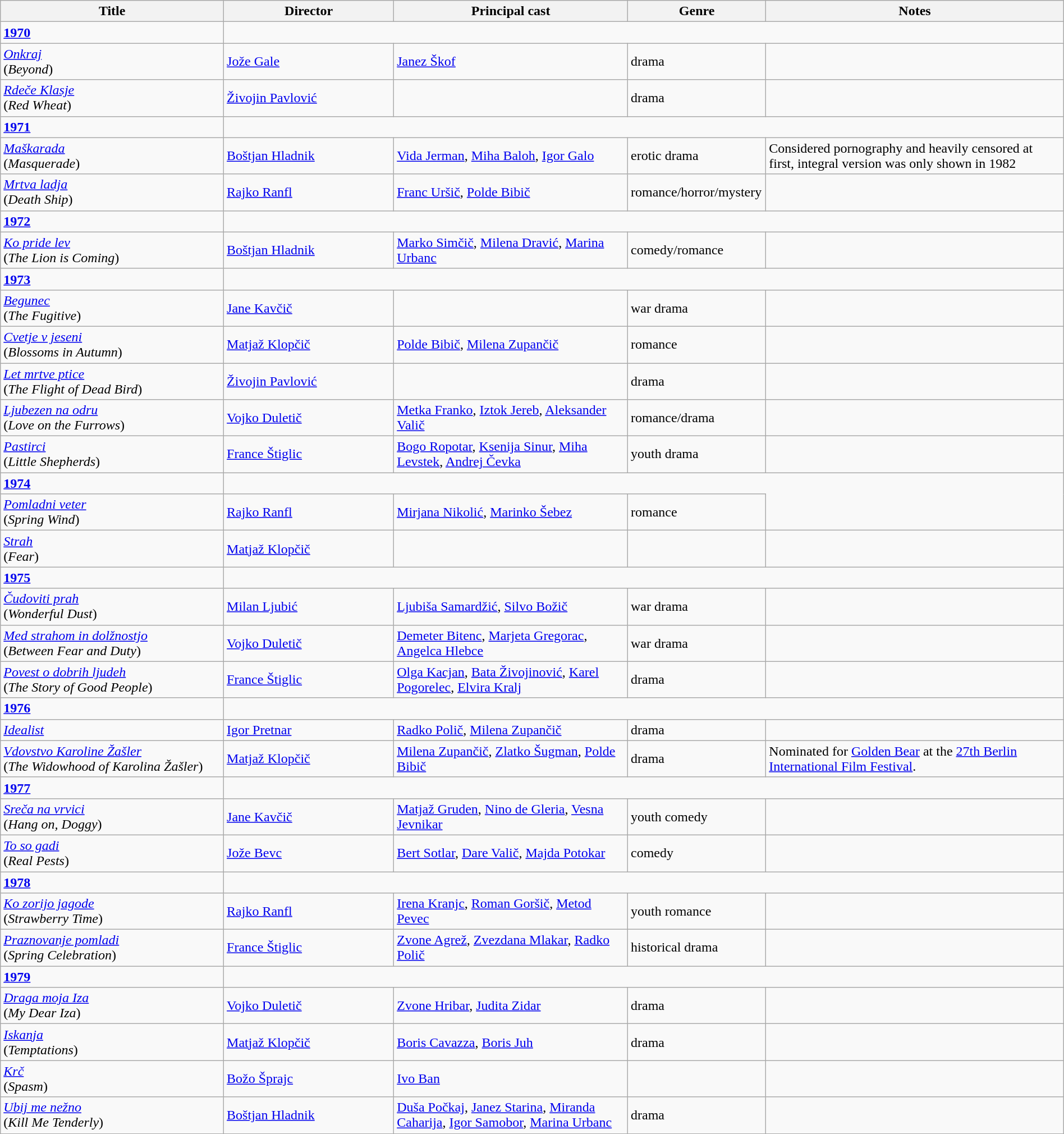<table class="wikitable" width= "100%">
<tr>
<th width=21%>Title</th>
<th width=16%>Director</th>
<th width=22%>Principal cast</th>
<th width=13%>Genre</th>
<th width=28%>Notes</th>
</tr>
<tr>
<td><strong><a href='#'>1970</a></strong></td>
</tr>
<tr>
<td><em><a href='#'>Onkraj</a></em><br>(<em>Beyond</em>)</td>
<td><a href='#'>Jože Gale</a></td>
<td><a href='#'>Janez Škof</a></td>
<td>drama</td>
<td></td>
</tr>
<tr>
<td><em><a href='#'>Rdeče Klasje</a></em><br>(<em>Red Wheat</em>)</td>
<td><a href='#'>Živojin Pavlović</a></td>
<td></td>
<td>drama</td>
<td></td>
</tr>
<tr>
<td><strong><a href='#'>1971</a></strong></td>
</tr>
<tr>
<td><em><a href='#'>Maškarada</a></em><br>(<em>Masquerade</em>)</td>
<td><a href='#'>Boštjan Hladnik</a></td>
<td><a href='#'>Vida Jerman</a>, <a href='#'>Miha Baloh</a>, <a href='#'>Igor Galo</a></td>
<td>erotic drama</td>
<td>Considered pornography and heavily censored at first, integral version was only shown in 1982</td>
</tr>
<tr>
<td><em><a href='#'>Mrtva ladja</a></em><br>(<em>Death Ship</em>)</td>
<td><a href='#'>Rajko Ranfl</a></td>
<td><a href='#'>Franc Uršič</a>, <a href='#'>Polde Bibič</a></td>
<td>romance/horror/mystery</td>
<td></td>
</tr>
<tr>
<td><strong><a href='#'>1972</a></strong></td>
</tr>
<tr>
<td><em><a href='#'>Ko pride lev</a></em><br>(<em>The Lion is Coming</em>)</td>
<td><a href='#'>Boštjan Hladnik</a></td>
<td><a href='#'>Marko Simčič</a>, <a href='#'>Milena Dravić</a>, <a href='#'>Marina Urbanc</a></td>
<td>comedy/romance</td>
<td></td>
</tr>
<tr>
<td><strong><a href='#'>1973</a></strong></td>
</tr>
<tr>
<td><em><a href='#'>Begunec</a></em><br>(<em>The Fugitive</em>)</td>
<td><a href='#'>Jane Kavčič</a></td>
<td></td>
<td>war drama</td>
<td></td>
</tr>
<tr>
<td><em><a href='#'>Cvetje v jeseni</a></em><br>(<em>Blossoms in Autumn</em>)</td>
<td><a href='#'>Matjaž Klopčič</a></td>
<td><a href='#'>Polde Bibič</a>, <a href='#'>Milena Zupančič</a></td>
<td>romance</td>
<td></td>
</tr>
<tr>
<td><em><a href='#'>Let mrtve ptice</a></em><br>(<em>The Flight of Dead Bird</em>)</td>
<td><a href='#'>Živojin Pavlović</a></td>
<td></td>
<td>drama</td>
<td></td>
</tr>
<tr>
<td><em><a href='#'>Ljubezen na odru</a></em><br>(<em>Love on the Furrows</em>)</td>
<td><a href='#'>Vojko Duletič</a></td>
<td><a href='#'>Metka Franko</a>, <a href='#'>Iztok Jereb</a>, <a href='#'>Aleksander Valič</a></td>
<td>romance/drama</td>
<td></td>
</tr>
<tr>
<td><em><a href='#'>Pastirci</a></em><br>(<em>Little Shepherds</em>)</td>
<td><a href='#'>France Štiglic</a></td>
<td><a href='#'>Bogo Ropotar</a>, <a href='#'>Ksenija Sinur</a>, <a href='#'>Miha Levstek</a>, <a href='#'>Andrej Čevka</a></td>
<td>youth drama</td>
<td></td>
</tr>
<tr>
<td><strong><a href='#'>1974</a></strong></td>
</tr>
<tr>
<td><em><a href='#'>Pomladni veter</a></em><br>(<em>Spring Wind</em>)</td>
<td><a href='#'>Rajko Ranfl</a></td>
<td><a href='#'>Mirjana Nikolić</a>, <a href='#'>Marinko Šebez</a></td>
<td>romance</td>
</tr>
<tr>
<td><em><a href='#'>Strah</a></em><br>(<em>Fear</em>)</td>
<td><a href='#'>Matjaž Klopčič</a></td>
<td></td>
<td></td>
<td></td>
</tr>
<tr>
<td><strong><a href='#'>1975</a></strong></td>
</tr>
<tr>
<td><em><a href='#'>Čudoviti prah</a></em><br>(<em>Wonderful Dust</em>)</td>
<td><a href='#'>Milan Ljubić</a></td>
<td><a href='#'>Ljubiša Samardžić</a>, <a href='#'>Silvo Božič</a></td>
<td>war drama</td>
<td></td>
</tr>
<tr>
<td><em><a href='#'>Med strahom in dolžnostjo</a></em><br>(<em>Between Fear and Duty</em>)</td>
<td><a href='#'>Vojko Duletič</a></td>
<td><a href='#'>Demeter Bitenc</a>, <a href='#'>Marjeta Gregorac</a>, <a href='#'>Angelca Hlebce</a></td>
<td>war drama</td>
<td></td>
</tr>
<tr>
<td><em><a href='#'>Povest o dobrih ljudeh</a></em><br>(<em>The Story of Good People</em>)</td>
<td><a href='#'>France Štiglic</a></td>
<td><a href='#'>Olga Kacjan</a>, <a href='#'>Bata Živojinović</a>, <a href='#'>Karel Pogorelec</a>, <a href='#'>Elvira Kralj</a></td>
<td>drama</td>
<td></td>
</tr>
<tr>
<td><strong><a href='#'>1976</a></strong></td>
</tr>
<tr>
<td><em><a href='#'>Idealist</a></em></td>
<td><a href='#'>Igor Pretnar</a></td>
<td><a href='#'>Radko Polič</a>, <a href='#'>Milena Zupančič</a></td>
<td>drama</td>
<td></td>
</tr>
<tr>
<td><em><a href='#'>Vdovstvo Karoline Žašler</a></em><br>(<em>The Widowhood of Karolina Žašler</em>)</td>
<td><a href='#'>Matjaž Klopčič</a></td>
<td><a href='#'>Milena Zupančič</a>, <a href='#'>Zlatko Šugman</a>, <a href='#'>Polde Bibič</a></td>
<td>drama</td>
<td>Nominated for <a href='#'>Golden Bear</a> at the <a href='#'>27th Berlin International Film Festival</a>.</td>
</tr>
<tr>
<td><strong><a href='#'>1977</a></strong></td>
</tr>
<tr>
<td><em><a href='#'>Sreča na vrvici</a></em><br>(<em>Hang on, Doggy</em>)</td>
<td><a href='#'>Jane Kavčič</a></td>
<td><a href='#'>Matjaž Gruden</a>, <a href='#'>Nino de Gleria</a>, <a href='#'>Vesna Jevnikar</a></td>
<td>youth comedy</td>
<td></td>
</tr>
<tr>
<td><em><a href='#'>To so gadi</a></em><br>(<em>Real Pests</em>)</td>
<td><a href='#'>Jože Bevc</a></td>
<td><a href='#'>Bert Sotlar</a>, <a href='#'>Dare Valič</a>, <a href='#'>Majda Potokar</a></td>
<td>comedy</td>
<td></td>
</tr>
<tr>
<td><strong><a href='#'>1978</a></strong></td>
</tr>
<tr>
<td><em><a href='#'>Ko zorijo jagode</a></em><br>(<em>Strawberry Time</em>)</td>
<td><a href='#'>Rajko Ranfl</a></td>
<td><a href='#'>Irena Kranjc</a>, <a href='#'>Roman Goršič</a>, <a href='#'>Metod Pevec</a></td>
<td>youth romance</td>
<td></td>
</tr>
<tr>
<td><em><a href='#'>Praznovanje pomladi</a></em><br>(<em>Spring Celebration</em>)</td>
<td><a href='#'>France Štiglic</a></td>
<td><a href='#'>Zvone Agrež</a>, <a href='#'>Zvezdana Mlakar</a>, <a href='#'>Radko Polič</a></td>
<td>historical drama</td>
<td></td>
</tr>
<tr>
<td><strong><a href='#'>1979</a></strong></td>
</tr>
<tr>
<td><em><a href='#'>Draga moja Iza</a></em><br>(<em>My Dear Iza</em>)</td>
<td><a href='#'>Vojko Duletič</a></td>
<td><a href='#'>Zvone Hribar</a>, <a href='#'>Judita Zidar</a></td>
<td>drama</td>
<td></td>
</tr>
<tr>
<td><em><a href='#'>Iskanja</a></em><br>(<em>Temptations</em>)</td>
<td><a href='#'>Matjaž Klopčič</a></td>
<td><a href='#'>Boris Cavazza</a>, <a href='#'>Boris Juh</a></td>
<td>drama</td>
<td></td>
</tr>
<tr>
<td><em><a href='#'>Krč</a></em><br>(<em>Spasm</em>)</td>
<td><a href='#'>Božo Šprajc</a></td>
<td><a href='#'>Ivo Ban</a></td>
<td></td>
<td></td>
</tr>
<tr>
<td><em><a href='#'>Ubij me nežno</a></em><br>(<em>Kill Me Tenderly</em>)</td>
<td><a href='#'>Boštjan Hladnik</a></td>
<td><a href='#'>Duša Počkaj</a>, <a href='#'>Janez Starina</a>, <a href='#'>Miranda Caharija</a>, <a href='#'>Igor Samobor</a>, <a href='#'>Marina Urbanc</a></td>
<td>drama</td>
<td></td>
</tr>
</table>
